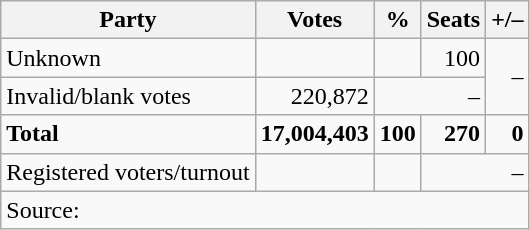<table class=wikitable style=text-align:right>
<tr>
<th>Party</th>
<th>Votes</th>
<th>%</th>
<th>Seats</th>
<th>+/–</th>
</tr>
<tr>
<td align=left>Unknown</td>
<td></td>
<td></td>
<td>100</td>
<td rowspan="2">–</td>
</tr>
<tr>
<td align=left>Invalid/blank votes</td>
<td>220,872</td>
<td colspan="2">–</td>
</tr>
<tr>
<td align=left><strong>Total</strong></td>
<td><strong>17,004,403</strong></td>
<td><strong>100</strong></td>
<td><strong>270</strong></td>
<td><strong>0</strong></td>
</tr>
<tr>
<td align=left>Registered voters/turnout</td>
<td></td>
<td></td>
<td colspan="2">–</td>
</tr>
<tr>
<td colspan=5 align=left>Source: </td>
</tr>
</table>
